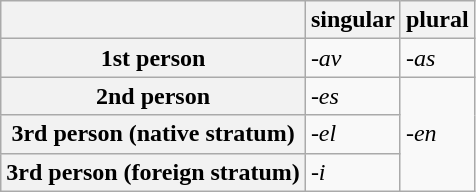<table class="wikitable">
<tr>
<th></th>
<th>singular</th>
<th>plural</th>
</tr>
<tr>
<th>1st person</th>
<td><em>-av</em></td>
<td><em>-as</em></td>
</tr>
<tr>
<th>2nd person</th>
<td><em>-es</em></td>
<td rowspan="3"><em>-en</em></td>
</tr>
<tr>
<th>3rd person (native stratum)</th>
<td><em>-el</em></td>
</tr>
<tr>
<th>3rd person (foreign stratum)</th>
<td><em>-i</em></td>
</tr>
</table>
